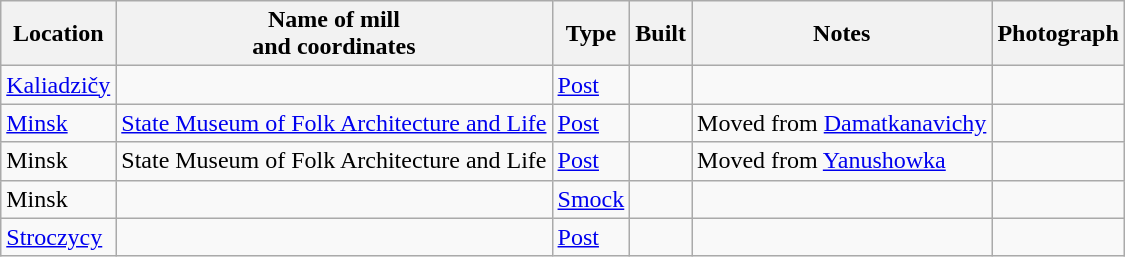<table class="wikitable">
<tr>
<th>Location</th>
<th>Name of mill<br>and coordinates</th>
<th>Type</th>
<th>Built</th>
<th>Notes</th>
<th>Photograph</th>
</tr>
<tr>
<td><a href='#'>Kaliadzičy</a></td>
<td></td>
<td><a href='#'>Post</a></td>
<td></td>
<td></td>
<td></td>
</tr>
<tr>
<td><a href='#'>Minsk</a></td>
<td><a href='#'>State Museum of Folk Architecture and Life</a></td>
<td><a href='#'>Post</a></td>
<td></td>
<td>Moved from <a href='#'>Damatkanavichy</a></td>
<td></td>
</tr>
<tr>
<td>Minsk</td>
<td>State Museum of Folk Architecture and Life</td>
<td><a href='#'>Post</a></td>
<td></td>
<td>Moved from <a href='#'>Yanushowka</a></td>
<td></td>
</tr>
<tr>
<td>Minsk</td>
<td></td>
<td><a href='#'>Smock</a></td>
<td></td>
<td></td>
<td></td>
</tr>
<tr>
<td><a href='#'>Stroczycy</a></td>
<td></td>
<td><a href='#'>Post</a></td>
<td></td>
<td></td>
<td></td>
</tr>
</table>
